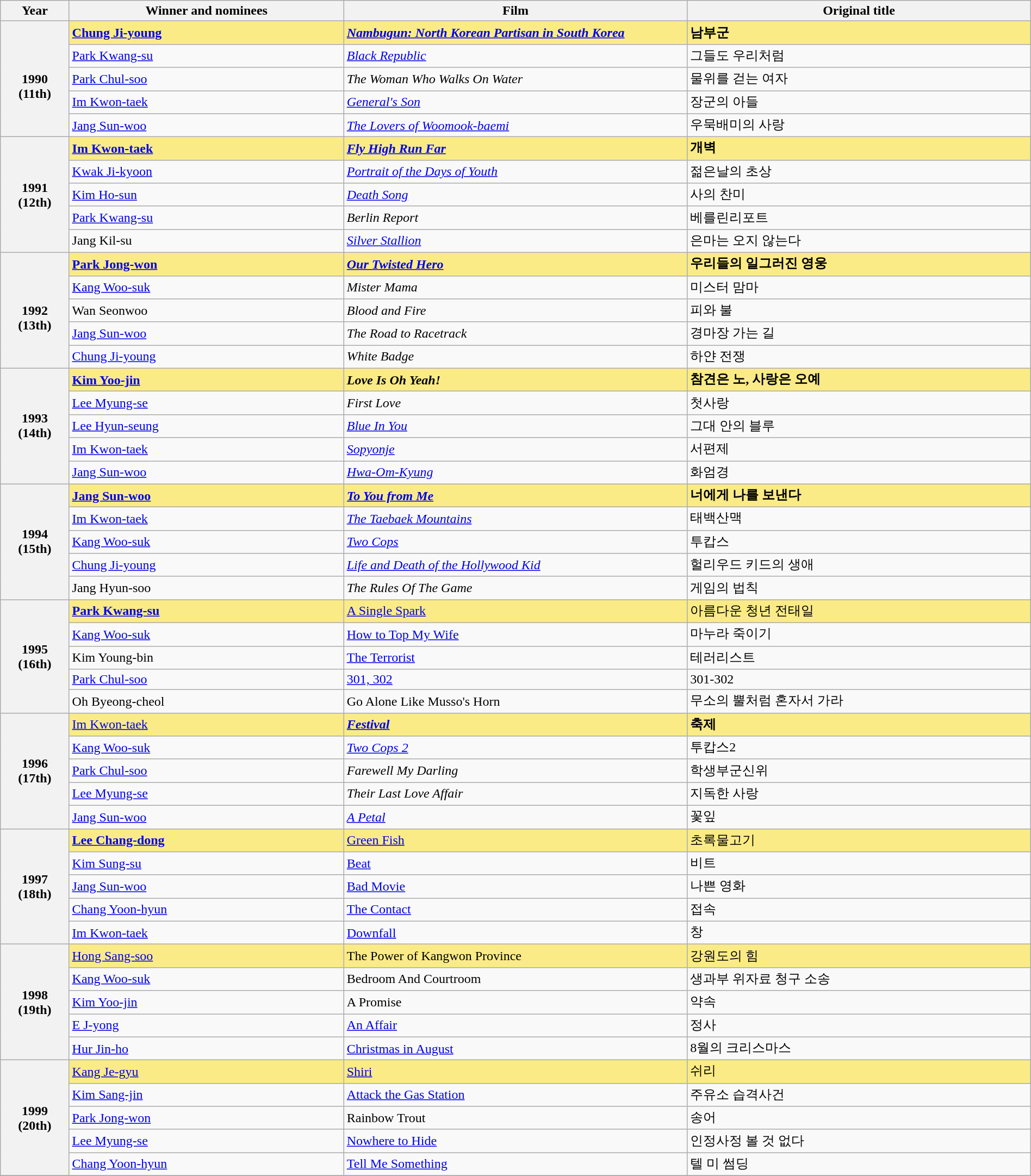<table class="wikitable" style="width:100%;" cellpadding="6">
<tr>
<th style="width:5%;">Year</th>
<th style="width:20%;">Winner and nominees</th>
<th style="width:25%;">Film</th>
<th style="width:25%;">Original title</th>
</tr>
<tr>
<th rowspan="5"><div><br>1990<br>(11th)
</div></th>
<td style="background:#FAEB86;"><strong><a href='#'>Chung Ji-young</a></strong> <em></em></td>
<td style="background:#FAEB86;"><a href='#'><strong><em>Nambugun: North Korean Partisan in South Korea</em></strong></a></td>
<td style="background:#FAEB86;"><strong>남부군</strong></td>
</tr>
<tr>
<td><a href='#'>Park Kwang-su</a></td>
<td><em><a href='#'>Black Republic</a></em></td>
<td>그들도 우리처럼</td>
</tr>
<tr>
<td><a href='#'>Park Chul-soo</a></td>
<td><em>The Woman Who Walks On Water</em></td>
<td>물위를 걷는 여자</td>
</tr>
<tr>
<td><a href='#'>Im Kwon-taek</a></td>
<td><em><a href='#'>General's Son</a></em></td>
<td>장군의 아들</td>
</tr>
<tr>
<td><a href='#'>Jang Sun-woo</a></td>
<td><em><a href='#'>The Lovers of Woomook-baemi</a></em></td>
<td>우묵배미의 사랑</td>
</tr>
<tr>
<th rowspan="5">1991<br>(12th)</th>
<td style="background:#FAEB86;"><strong><a href='#'>Im Kwon-taek</a></strong> <em></em></td>
<td style="background:#FAEB86;"><strong><em><a href='#'>Fly High Run Far</a></em></strong></td>
<td style="background:#FAEB86;"><strong>개벽</strong></td>
</tr>
<tr>
<td><a href='#'>Kwak Ji-kyoon</a></td>
<td><em><a href='#'>Portrait of the Days of Youth</a></em></td>
<td>젊은날의 초상</td>
</tr>
<tr>
<td><a href='#'>Kim Ho-sun</a></td>
<td><em><a href='#'>Death Song</a></em></td>
<td>사의 찬미</td>
</tr>
<tr>
<td><a href='#'>Park Kwang-su</a></td>
<td><em>Berlin Report</em></td>
<td>베를린리포트</td>
</tr>
<tr>
<td>Jang Kil-su</td>
<td><em><a href='#'>Silver Stallion</a></em></td>
<td>은마는 오지 않는다</td>
</tr>
<tr>
<th rowspan="5"><div><br>1992<br>(13th)
</div></th>
<td style="background:#FAEB86;"><a href='#'><strong>Park Jong-won</strong></a> <em></em></td>
<td style="background:#FAEB86;"><em><a href='#'><strong>Our Twisted Hero</strong></a></em></td>
<td style="background:#FAEB86;"><strong>우리들의 일그러진 영웅</strong></td>
</tr>
<tr>
<td><a href='#'>Kang Woo-suk</a></td>
<td><em>Mister Mama</em></td>
<td>미스터 맘마</td>
</tr>
<tr>
<td>Wan Seonwoo</td>
<td><em>Blood and Fire</em></td>
<td>피와 불</td>
</tr>
<tr>
<td><a href='#'>Jang Sun-woo</a></td>
<td><em>The Road to Racetrack</em></td>
<td>경마장 가는 길</td>
</tr>
<tr>
<td><a href='#'>Chung Ji-young</a></td>
<td><em>White Badge</em></td>
<td>하얀 전쟁</td>
</tr>
<tr>
<th rowspan="5">1993<br>(14th)</th>
<td style="background:#FAEB86;"><a href='#'><strong>Kim Yoo-jin</strong></a> <em></em></td>
<td style="background:#FAEB86;"><strong><em>Love Is Oh Yeah!</em></strong></td>
<td style="background:#FAEB86;"><strong>참견은 노, 사랑은 오예</strong></td>
</tr>
<tr>
<td><a href='#'>Lee Myung-se</a></td>
<td><em>First Love</em></td>
<td>첫사랑</td>
</tr>
<tr>
<td><a href='#'>Lee Hyun-seung</a></td>
<td><em><a href='#'>Blue In You</a></em></td>
<td>그대 안의 블루</td>
</tr>
<tr>
<td><a href='#'>Im Kwon-taek</a></td>
<td><em><a href='#'>Sopyonje</a> </em></td>
<td>서편제</td>
</tr>
<tr>
<td><a href='#'>Jang Sun-woo</a></td>
<td><em><a href='#'>Hwa-Om-Kyung</a></em></td>
<td>화엄경</td>
</tr>
<tr>
<th rowspan="5"><div>1994<br>(15th)
</div></th>
<td style="background:#FAEB86;"><strong><a href='#'>Jang Sun-woo</a></strong> <strong><em></em></strong></td>
<td style="background:#FAEB86;"><strong><em><a href='#'>To You from Me</a></em></strong></td>
<td style="background:#FAEB86;"><strong>너에게 나를 보낸다</strong></td>
</tr>
<tr>
<td><a href='#'>Im Kwon-taek</a></td>
<td><em><a href='#'>The Taebaek Mountains</a> </em></td>
<td>태백산맥</td>
</tr>
<tr>
<td><a href='#'>Kang Woo-suk</a></td>
<td><em><a href='#'>Two Cops</a></em></td>
<td>투캅스</td>
</tr>
<tr>
<td><a href='#'>Chung Ji-young</a></td>
<td><em><a href='#'>Life and Death of the Hollywood Kid</a></em></td>
<td>헐리우드 키드의 생애</td>
</tr>
<tr>
<td>Jang Hyun-soo</td>
<td><em>The Rules Of The Game</em></td>
<td>게임의 법칙</td>
</tr>
<tr>
<th rowspan="5"><div>1995<br>(16th)
</div></th>
<td style="background:#FAEB86;"><strong><a href='#'>Park Kwang-su</a> <em><strong><em></td>
<td style="background:#FAEB86;"></em></strong><a href='#'>A Single Spark</a><strong><em></td>
<td style="background:#FAEB86;"></strong>아름다운 청년 전태일<strong></td>
</tr>
<tr>
<td><a href='#'>Kang Woo-suk</a></td>
<td></em><a href='#'>How to Top My Wife</a><em></td>
<td>마누라 죽이기</td>
</tr>
<tr>
<td>Kim Young-bin</td>
<td><a href='#'></em>The Terrorist<em></a></td>
<td>테러리스트</td>
</tr>
<tr>
<td><a href='#'>Park Chul-soo</a></td>
<td></em><a href='#'>301, 302</a><em></td>
<td>301-302</td>
</tr>
<tr>
<td>Oh Byeong-cheol</td>
<td></em>Go Alone Like Musso's Horn<em></td>
<td>무소의 뿔처럼 혼자서 가라</td>
</tr>
<tr>
<th rowspan="5"><div>1996<br>(17th)
</div></th>
<td style="background:#FAEB86;"></strong><a href='#'>Im Kwon-taek</a> </em></em></strong></td>
<td style="background:#FAEB86;"><em><a href='#'><strong>Festival</strong></a></em></td>
<td style="background:#FAEB86;"><strong>축제</strong></td>
</tr>
<tr>
<td><a href='#'>Kang Woo-suk</a></td>
<td><em><a href='#'>Two Cops 2</a></em></td>
<td>투캅스2</td>
</tr>
<tr>
<td><a href='#'>Park Chul-soo</a></td>
<td><em>Farewell My Darling</em></td>
<td>학생부군신위</td>
</tr>
<tr>
<td><a href='#'>Lee Myung-se</a></td>
<td><em>Their Last Love Affair</em></td>
<td>지독한 사랑</td>
</tr>
<tr>
<td><a href='#'>Jang Sun-woo</a></td>
<td><em><a href='#'>A Petal</a></em></td>
<td>꽃잎</td>
</tr>
<tr>
<th rowspan="5"><div>1997<br>(18th)
</div></th>
<td style="background:#FAEB86;"><strong><a href='#'>Lee Chang-dong</a> <em><strong><em></td>
<td style="background:#FAEB86;"></em></strong><a href='#'>Green Fish</a><strong><em></td>
<td style="background:#FAEB86;"></strong>초록물고기<strong></td>
</tr>
<tr>
<td><a href='#'>Kim Sung-su</a></td>
<td></em><a href='#'>Beat</a><em></td>
<td>비트</td>
</tr>
<tr>
<td><a href='#'>Jang Sun-woo</a></td>
<td></em><a href='#'>Bad Movie</a><em></td>
<td>나쁜 영화</td>
</tr>
<tr>
<td><a href='#'>Chang Yoon-hyun</a></td>
<td><a href='#'></em>The Contact<em></a></td>
<td>접속</td>
</tr>
<tr>
<td><a href='#'>Im Kwon-taek</a></td>
<td><a href='#'></em>Downfall<em></a></td>
<td>창</td>
</tr>
<tr>
<th rowspan="5"><div>1998<br>(19th)
</div></th>
<td style="background:#FAEB86;"></strong><a href='#'>Hong Sang-soo</a><strong> </em></strong><strong><em></td>
<td style="background:#FAEB86;"></em></strong>The Power of Kangwon Province<strong><em></td>
<td style="background:#FAEB86;"></strong>강원도의 힘<strong></td>
</tr>
<tr>
<td><a href='#'>Kang Woo-suk</a></td>
<td></em>Bedroom And Courtroom<em></td>
<td>생과부 위자료 청구 소송</td>
</tr>
<tr>
<td><a href='#'>Kim Yoo-jin</a></td>
<td></em>A Promise<em></td>
<td>약속</td>
</tr>
<tr>
<td><a href='#'>E J-yong</a></td>
<td></em><a href='#'>An Affair</a><em></td>
<td>정사</td>
</tr>
<tr>
<td><a href='#'>Hur Jin-ho</a></td>
<td></em><a href='#'>Christmas in August</a> <em></td>
<td>8월의 크리스마스</td>
</tr>
<tr>
<th rowspan="5"><div>1999<br>(20th)
</div></th>
<td style="background:#FAEB86;"></strong><a href='#'>Kang Je-gyu</a><strong> </em></strong><strong><em></td>
<td style="background:#FAEB86;"><a href='#'></em></strong>Shiri<strong><em></a></td>
<td style="background:#FAEB86;"></strong>쉬리<strong></td>
</tr>
<tr>
<td><a href='#'>Kim Sang-jin</a></td>
<td></em><a href='#'>Attack the Gas Station</a><em></td>
<td>주유소 습격사건</td>
</tr>
<tr>
<td><a href='#'>Park Jong-won</a></td>
<td></em>Rainbow Trout<em></td>
<td>송어</td>
</tr>
<tr>
<td><a href='#'>Lee Myung-se</a></td>
<td></em><a href='#'>Nowhere to Hide</a><em></td>
<td>인정사정 볼 것 없다</td>
</tr>
<tr>
<td><a href='#'>Chang Yoon-hyun</a></td>
<td></em><a href='#'>Tell Me Something</a><em></td>
<td>텔 미 썸딩</td>
</tr>
<tr>
</tr>
</table>
